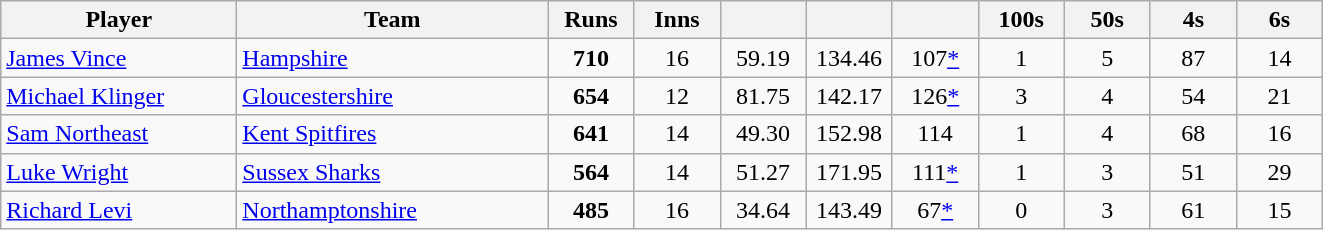<table class="wikitable" style="text-align:center;">
<tr>
<th width=150>Player</th>
<th width=200>Team</th>
<th width=50>Runs</th>
<th width=50>Inns</th>
<th width=50></th>
<th width=50></th>
<th width=50></th>
<th width=50>100s</th>
<th width=50>50s</th>
<th width=50>4s</th>
<th width=50>6s</th>
</tr>
<tr>
<td style="text-align:left;"><a href='#'>James Vince</a></td>
<td style="text-align:left;"><a href='#'>Hampshire</a></td>
<td><strong>710</strong></td>
<td>16</td>
<td>59.19</td>
<td>134.46</td>
<td>107<a href='#'>*</a></td>
<td>1</td>
<td>5</td>
<td>87</td>
<td>14</td>
</tr>
<tr>
<td style="text-align:left;"><a href='#'>Michael Klinger</a></td>
<td style="text-align:left;"><a href='#'>Gloucestershire</a></td>
<td><strong>654</strong></td>
<td>12</td>
<td>81.75</td>
<td>142.17</td>
<td>126<a href='#'>*</a></td>
<td>3</td>
<td>4</td>
<td>54</td>
<td>21</td>
</tr>
<tr>
<td style="text-align:left;"><a href='#'>Sam Northeast</a></td>
<td style="text-align:left;"><a href='#'>Kent Spitfires</a></td>
<td><strong>641</strong></td>
<td>14</td>
<td>49.30</td>
<td>152.98</td>
<td>114</td>
<td>1</td>
<td>4</td>
<td>68</td>
<td>16</td>
</tr>
<tr>
<td style="text-align:left;"><a href='#'>Luke Wright</a></td>
<td style="text-align:left;"><a href='#'>Sussex Sharks</a></td>
<td><strong>564</strong></td>
<td>14</td>
<td>51.27</td>
<td>171.95</td>
<td>111<a href='#'>*</a></td>
<td>1</td>
<td>3</td>
<td>51</td>
<td>29</td>
</tr>
<tr>
<td style="text-align:left;"><a href='#'>Richard Levi</a></td>
<td style="text-align:left;"><a href='#'>Northamptonshire</a></td>
<td><strong>485</strong></td>
<td>16</td>
<td>34.64</td>
<td>143.49</td>
<td>67<a href='#'>*</a></td>
<td>0</td>
<td>3</td>
<td>61</td>
<td>15</td>
</tr>
</table>
